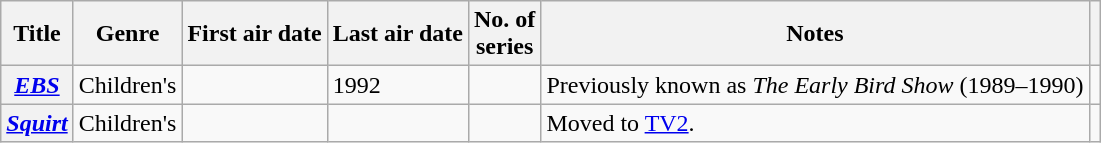<table class="wikitable plainrowheaders sortable">
<tr>
<th scope="col">Title</th>
<th scope="col">Genre</th>
<th scope="col">First air date</th>
<th scope="col">Last air date</th>
<th scope="col">No. of<br>series</th>
<th scope="col" class="unsortable">Notes</th>
<th scope="col" class="unsortable"></th>
</tr>
<tr>
<th scope="row"><em><a href='#'>EBS</a></em></th>
<td>Children's</td>
<td></td>
<td>1992</td>
<td></td>
<td>Previously known as <em>The Early Bird Show</em> (1989–1990)</td>
<td style="text-align:center;"></td>
</tr>
<tr>
<th scope="row"><em><a href='#'>Squirt</a></em></th>
<td>Children's</td>
<td></td>
<td></td>
<td></td>
<td>Moved to <a href='#'>TV2</a>.</td>
<td style="text-align:center;"></td>
</tr>
</table>
